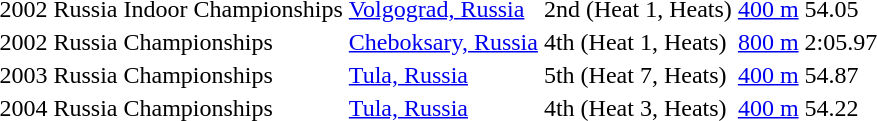<table>
<tr>
<td>2002</td>
<td>Russia Indoor Championships</td>
<td><a href='#'>Volgograd, Russia</a></td>
<td>2nd (Heat 1, Heats)</td>
<td><a href='#'>400 m</a></td>
<td>54.05</td>
</tr>
<tr>
<td>2002</td>
<td>Russia Championships</td>
<td><a href='#'>Cheboksary, Russia</a></td>
<td>4th (Heat 1, Heats)</td>
<td><a href='#'>800 m</a></td>
<td>2:05.97</td>
</tr>
<tr>
<td>2003</td>
<td>Russia Championships</td>
<td><a href='#'>Tula, Russia</a></td>
<td>5th (Heat 7, Heats)</td>
<td><a href='#'>400 m</a></td>
<td>54.87</td>
</tr>
<tr>
<td>2004</td>
<td>Russia Championships</td>
<td><a href='#'>Tula, Russia</a></td>
<td>4th (Heat 3, Heats)</td>
<td><a href='#'>400 m</a></td>
<td>54.22</td>
</tr>
</table>
